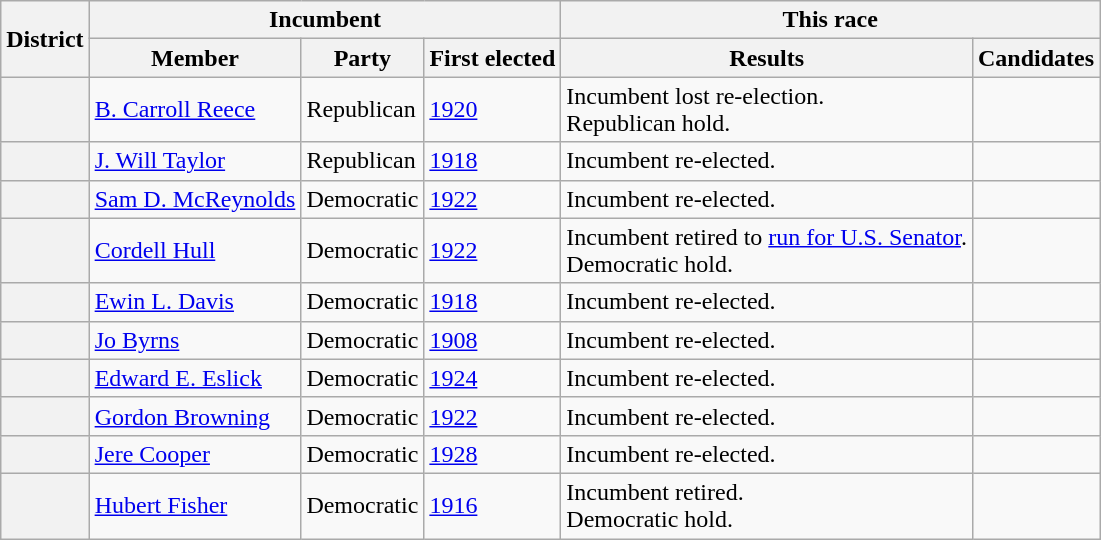<table class=wikitable>
<tr>
<th rowspan=2>District</th>
<th colspan=3>Incumbent</th>
<th colspan=2>This race</th>
</tr>
<tr>
<th>Member</th>
<th>Party</th>
<th>First elected</th>
<th>Results</th>
<th>Candidates</th>
</tr>
<tr>
<th></th>
<td><a href='#'>B. Carroll Reece</a></td>
<td>Republican</td>
<td><a href='#'>1920</a></td>
<td>Incumbent lost re-election.<br>Republican hold.</td>
<td nowrap></td>
</tr>
<tr>
<th></th>
<td><a href='#'>J. Will Taylor</a></td>
<td>Republican</td>
<td><a href='#'>1918</a></td>
<td>Incumbent re-elected.</td>
<td nowrap></td>
</tr>
<tr>
<th></th>
<td><a href='#'>Sam D. McReynolds</a></td>
<td>Democratic</td>
<td><a href='#'>1922</a></td>
<td>Incumbent re-elected.</td>
<td nowrap></td>
</tr>
<tr>
<th></th>
<td><a href='#'>Cordell Hull</a></td>
<td>Democratic</td>
<td><a href='#'>1922</a></td>
<td>Incumbent retired to <a href='#'>run for U.S. Senator</a>.<br>Democratic hold.</td>
<td nowrap></td>
</tr>
<tr>
<th></th>
<td><a href='#'>Ewin L. Davis</a></td>
<td>Democratic</td>
<td><a href='#'>1918</a></td>
<td>Incumbent re-elected.</td>
<td nowrap></td>
</tr>
<tr>
<th></th>
<td><a href='#'>Jo Byrns</a></td>
<td>Democratic</td>
<td><a href='#'>1908</a></td>
<td>Incumbent re-elected.</td>
<td nowrap></td>
</tr>
<tr>
<th></th>
<td><a href='#'>Edward E. Eslick</a></td>
<td>Democratic</td>
<td><a href='#'>1924</a></td>
<td>Incumbent re-elected.</td>
<td nowrap></td>
</tr>
<tr>
<th></th>
<td><a href='#'>Gordon Browning</a></td>
<td>Democratic</td>
<td><a href='#'>1922</a></td>
<td>Incumbent re-elected.</td>
<td nowrap></td>
</tr>
<tr>
<th></th>
<td><a href='#'>Jere Cooper</a></td>
<td>Democratic</td>
<td><a href='#'>1928</a></td>
<td>Incumbent re-elected.</td>
<td nowrap></td>
</tr>
<tr>
<th></th>
<td><a href='#'>Hubert Fisher</a></td>
<td>Democratic</td>
<td><a href='#'>1916</a></td>
<td>Incumbent retired.<br>Democratic hold.</td>
<td nowrap></td>
</tr>
</table>
